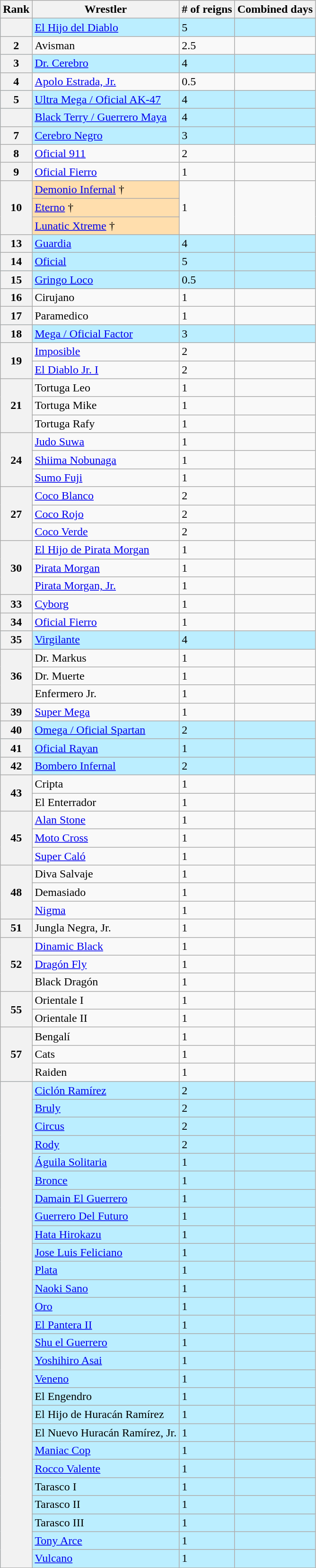<table class="wikitable sortable">
<tr>
<th data-sort-type="number">Rank</th>
<th>Wrestler</th>
<th data-sort-type="number"># of reigns</th>
<th>Combined days</th>
</tr>
<tr style="background-color:#bbeeff">
<th></th>
<td><a href='#'>El Hijo del Diablo</a></td>
<td>5</td>
<td></td>
</tr>
<tr>
<th>2</th>
<td>Avisman</td>
<td>2.5</td>
<td></td>
</tr>
<tr style="background-color:#bbeeff">
<th>3</th>
<td><a href='#'>Dr. Cerebro</a></td>
<td>4</td>
<td></td>
</tr>
<tr>
<th>4</th>
<td><a href='#'>Apolo Estrada, Jr.</a></td>
<td>0.5</td>
<td></td>
</tr>
<tr style="background-color:#bbeeff">
<th>5</th>
<td><a href='#'>Ultra Mega / Oficial AK-47</a></td>
<td>4</td>
<td></td>
</tr>
<tr style="background-color:#bbeeff">
<th></th>
<td><a href='#'>Black Terry / Guerrero Maya</a></td>
<td>4</td>
<td></td>
</tr>
<tr style="background-color:#bbeeff">
<th>7</th>
<td><a href='#'>Cerebro Negro</a></td>
<td>3</td>
<td></td>
</tr>
<tr>
<th>8</th>
<td><a href='#'>Oficial 911</a></td>
<td>2</td>
<td></td>
</tr>
<tr>
<th>9</th>
<td><a href='#'>Oficial Fierro</a></td>
<td>1</td>
<td></td>
</tr>
<tr>
<th rowspan=3>10</th>
<td style="background: #ffdead;"><a href='#'>Demonio Infernal</a> †</td>
<td rowspan=3>1</td>
<td rowspan=3></td>
</tr>
<tr>
<td style="background: #ffdead;"><a href='#'>Eterno</a> †</td>
</tr>
<tr>
<td style="background: #ffdead;"><a href='#'>Lunatic Xtreme</a> †</td>
</tr>
<tr style="background-color:#bbeeff">
<th>13</th>
<td><a href='#'>Guardia</a></td>
<td>4</td>
<td></td>
</tr>
<tr style="background-color:#bbeeff">
<th>14</th>
<td><a href='#'>Oficial</a></td>
<td>5</td>
<td></td>
</tr>
<tr style="background-color:#bbeeff">
<th>15</th>
<td><a href='#'>Gringo Loco</a></td>
<td>0.5</td>
<td></td>
</tr>
<tr>
<th>16</th>
<td>Cirujano</td>
<td>1</td>
<td></td>
</tr>
<tr>
<th>17</th>
<td>Paramedico</td>
<td>1</td>
<td></td>
</tr>
<tr style="background-color:#bbeeff">
<th>18</th>
<td><a href='#'>Mega / Oficial Factor</a></td>
<td>3</td>
<td></td>
</tr>
<tr>
<th rowspan=2>19</th>
<td><a href='#'>Imposible</a></td>
<td>2</td>
<td></td>
</tr>
<tr>
<td><a href='#'>El Diablo Jr. I</a></td>
<td>2</td>
<td></td>
</tr>
<tr>
<th rowspan=3>21</th>
<td>Tortuga Leo</td>
<td>1</td>
<td></td>
</tr>
<tr>
<td>Tortuga Mike</td>
<td>1</td>
<td></td>
</tr>
<tr>
<td>Tortuga Rafy</td>
<td>1</td>
<td></td>
</tr>
<tr>
<th rowspan=3>24</th>
<td><a href='#'>Judo Suwa</a></td>
<td>1</td>
<td></td>
</tr>
<tr>
<td><a href='#'>Shiima Nobunaga</a></td>
<td>1</td>
<td></td>
</tr>
<tr>
<td><a href='#'>Sumo Fuji</a></td>
<td>1</td>
<td></td>
</tr>
<tr>
<th rowspan=3>27</th>
<td><a href='#'>Coco Blanco</a></td>
<td>2</td>
<td></td>
</tr>
<tr>
<td><a href='#'>Coco Rojo</a></td>
<td>2</td>
<td></td>
</tr>
<tr>
<td><a href='#'>Coco Verde</a></td>
<td>2</td>
<td></td>
</tr>
<tr>
<th rowspan=3>30</th>
<td><a href='#'>El Hijo de Pirata Morgan</a></td>
<td>1</td>
<td></td>
</tr>
<tr>
<td><a href='#'>Pirata Morgan</a></td>
<td>1</td>
<td></td>
</tr>
<tr>
<td><a href='#'>Pirata Morgan, Jr.</a></td>
<td>1</td>
<td></td>
</tr>
<tr>
<th>33</th>
<td><a href='#'>Cyborg</a></td>
<td>1</td>
<td></td>
</tr>
<tr>
<th>34</th>
<td><a href='#'>Oficial Fierro</a></td>
<td>1</td>
<td></td>
</tr>
<tr style="background-color:#bbeeff">
<th>35</th>
<td><a href='#'>Virgilante</a></td>
<td>4</td>
<td></td>
</tr>
<tr>
<th rowspan=3>36</th>
<td>Dr. Markus</td>
<td>1</td>
<td></td>
</tr>
<tr>
<td>Dr. Muerte</td>
<td>1</td>
<td></td>
</tr>
<tr>
<td>Enfermero Jr.</td>
<td>1</td>
<td></td>
</tr>
<tr>
<th>39</th>
<td><a href='#'>Super Mega</a></td>
<td>1</td>
<td></td>
</tr>
<tr style="background-color:#bbeeff">
<th>40</th>
<td><a href='#'>Omega / Oficial Spartan</a></td>
<td>2</td>
<td></td>
</tr>
<tr style="background-color:#bbeeff">
<th>41</th>
<td><a href='#'>Oficial Rayan</a></td>
<td>1</td>
<td></td>
</tr>
<tr style="background-color:#bbeeff">
<th>42</th>
<td><a href='#'>Bombero Infernal</a></td>
<td>2</td>
<td></td>
</tr>
<tr>
<th rowspan=2>43</th>
<td>Cripta</td>
<td>1</td>
<td></td>
</tr>
<tr>
<td>El Enterrador</td>
<td>1</td>
<td></td>
</tr>
<tr>
<th rowspan=3>45</th>
<td><a href='#'>Alan Stone</a></td>
<td>1</td>
<td></td>
</tr>
<tr>
<td><a href='#'>Moto Cross</a></td>
<td>1</td>
<td></td>
</tr>
<tr>
<td><a href='#'>Super Caló</a></td>
<td>1</td>
<td></td>
</tr>
<tr>
<th rowspan=3>48</th>
<td>Diva Salvaje</td>
<td>1</td>
<td></td>
</tr>
<tr>
<td>Demasiado</td>
<td>1</td>
<td></td>
</tr>
<tr>
<td><a href='#'>Nigma</a></td>
<td>1</td>
<td></td>
</tr>
<tr>
<th>51</th>
<td>Jungla Negra, Jr.</td>
<td>1</td>
<td></td>
</tr>
<tr>
<th rowspan=3>52</th>
<td><a href='#'>Dinamic Black</a></td>
<td>1</td>
<td></td>
</tr>
<tr>
<td><a href='#'>Dragón Fly</a></td>
<td>1</td>
<td></td>
</tr>
<tr>
<td>Black Dragón</td>
<td>1</td>
<td></td>
</tr>
<tr>
<th rowspan=2>55</th>
<td>Orientale I</td>
<td>1</td>
<td></td>
</tr>
<tr>
<td>Orientale II</td>
<td>1</td>
<td></td>
</tr>
<tr>
<th rowspan=3>57</th>
<td>Bengalí</td>
<td>1</td>
<td></td>
</tr>
<tr>
<td>Cats</td>
<td>1</td>
<td></td>
</tr>
<tr>
<td>Raiden</td>
<td>1</td>
<td></td>
</tr>
<tr style="background-color:#bbeeff">
<th rowspan=28></th>
<td><a href='#'>Ciclón Ramírez</a></td>
<td>2</td>
<td></td>
</tr>
<tr style="background-color:#bbeeff">
<td><a href='#'>Bruly</a></td>
<td>2</td>
<td></td>
</tr>
<tr style="background-color:#bbeeff">
<td><a href='#'>Circus</a></td>
<td>2</td>
<td></td>
</tr>
<tr style="background-color:#bbeeff">
<td><a href='#'>Rody</a></td>
<td>2</td>
<td></td>
</tr>
<tr style="background-color:#bbeeff">
<td><a href='#'>Águila Solitaria</a></td>
<td>1</td>
<td></td>
</tr>
<tr style="background-color:#bbeeff">
<td><a href='#'>Bronce</a></td>
<td>1</td>
<td></td>
</tr>
<tr style="background-color:#bbeeff">
<td><a href='#'>Damain El Guerrero</a></td>
<td>1</td>
<td></td>
</tr>
<tr style="background-color:#bbeeff">
<td><a href='#'>Guerrero Del Futuro</a></td>
<td>1</td>
<td></td>
</tr>
<tr style="background-color:#bbeeff">
<td><a href='#'>Hata Hirokazu</a></td>
<td>1</td>
<td></td>
</tr>
<tr style="background-color:#bbeeff">
<td><a href='#'>Jose Luis Feliciano</a></td>
<td>1</td>
<td></td>
</tr>
<tr style="background-color:#bbeeff">
<td><a href='#'>Plata</a></td>
<td>1</td>
<td></td>
</tr>
<tr style="background-color:#bbeeff">
<td><a href='#'>Naoki Sano</a></td>
<td>1</td>
<td></td>
</tr>
<tr style="background-color:#bbeeff">
<td><a href='#'>Oro</a></td>
<td>1</td>
<td></td>
</tr>
<tr style="background-color:#bbeeff">
<td><a href='#'>El Pantera II</a></td>
<td>1</td>
<td></td>
</tr>
<tr style="background-color:#bbeeff">
<td><a href='#'>Shu el Guerrero</a></td>
<td>1</td>
<td></td>
</tr>
<tr style="background-color:#bbeeff">
<td><a href='#'>Yoshihiro Asai</a></td>
<td>1</td>
<td></td>
</tr>
<tr style="background-color:#bbeeff">
<td><a href='#'>Veneno</a></td>
<td>1</td>
<td></td>
</tr>
<tr style="background-color:#bbeeff">
<td>El Engendro</td>
<td>1</td>
<td></td>
</tr>
<tr style="background-color:#bbeeff">
<td>El Hijo de Huracán Ramírez</td>
<td>1</td>
<td></td>
</tr>
<tr style="background-color:#bbeeff">
<td>El Nuevo Huracán Ramírez, Jr.</td>
<td>1</td>
<td></td>
</tr>
<tr style="background-color:#bbeeff">
<td><a href='#'>Maniac Cop</a></td>
<td>1</td>
<td></td>
</tr>
<tr style="background-color:#bbeeff">
<td><a href='#'>Rocco Valente</a></td>
<td>1</td>
<td></td>
</tr>
<tr style="background-color:#bbeeff">
<td>Tarasco I</td>
<td>1</td>
<td></td>
</tr>
<tr style="background-color:#bbeeff">
<td>Tarasco II</td>
<td>1</td>
<td></td>
</tr>
<tr style="background-color:#bbeeff">
<td>Tarasco III</td>
<td>1</td>
<td></td>
</tr>
<tr style="background-color:#bbeeff">
<td><a href='#'>Tony Arce</a></td>
<td>1</td>
<td></td>
</tr>
<tr style="background-color:#bbeeff">
<td><a href='#'>Vulcano</a></td>
<td>1</td>
<td></td>
</tr>
</table>
